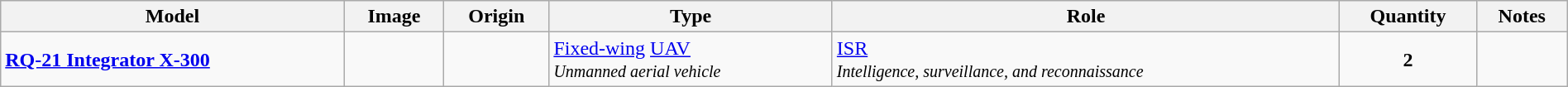<table class="wikitable" style="width:100%;">
<tr>
<th>Model</th>
<th>Image</th>
<th>Origin</th>
<th>Type</th>
<th>Role</th>
<th>Quantity</th>
<th>Notes</th>
</tr>
<tr>
<td><a href='#'><strong>RQ-21 Integrator X-300</strong></a></td>
<td></td>
<td></td>
<td><a href='#'>Fixed-wing</a> <a href='#'>UAV</a><br><em><small>Unmanned aerial vehicle</small></em></td>
<td><a href='#'>ISR</a><br><small><em>Intelligence, surveillance, and reconnaissance</em></small></td>
<td style="text-align: center;"><strong>2</strong></td>
<td></td>
</tr>
</table>
